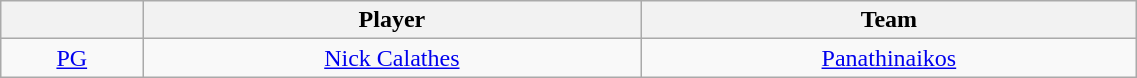<table class="wikitable" style="text-align: center;" width="60%">
<tr>
<th style="text-align:center;"></th>
<th style="text-align:center;">Player</th>
<th style="text-align:center;">Team</th>
</tr>
<tr>
<td style="text-align:center;"><a href='#'>PG</a></td>
<td> <a href='#'>Nick Calathes</a></td>
<td><a href='#'>Panathinaikos</a></td>
</tr>
</table>
